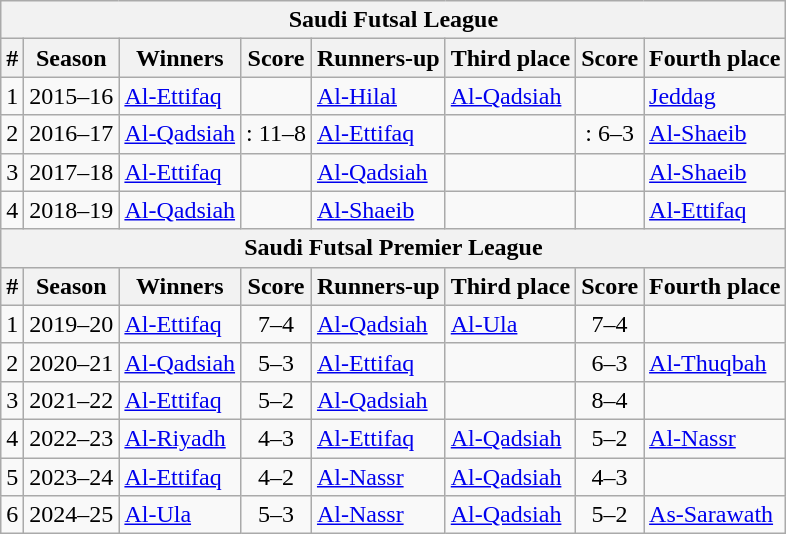<table class="wikitable">
<tr>
<th colspan=8 align=center>Saudi Futsal League</th>
</tr>
<tr>
<th scope=col>#</th>
<th scope=col>Season</th>
<th scope=col>Winners</th>
<th scope=col>Score</th>
<th scope=col>Runners-up</th>
<th scope=col>Third place</th>
<th scope=col>Score</th>
<th scope=col>Fourth place</th>
</tr>
<tr>
<td align=center>1</td>
<td>2015–16</td>
<td><a href='#'>Al-Ettifaq</a></td>
<td align=center></td>
<td><a href='#'>Al-Hilal</a></td>
<td><a href='#'>Al-Qadsiah</a></td>
<td align=center></td>
<td><a href='#'>Jeddag</a></td>
</tr>
<tr>
<td align=center>2</td>
<td>2016–17</td>
<td><a href='#'>Al-Qadsiah</a></td>
<td align=center>: 11–8</td>
<td><a href='#'>Al-Ettifaq</a></td>
<td></td>
<td align=center>: 6–3</td>
<td><a href='#'>Al-Shaeib</a></td>
</tr>
<tr>
<td align=center>3</td>
<td>2017–18</td>
<td><a href='#'>Al-Ettifaq</a></td>
<td align=center></td>
<td><a href='#'>Al-Qadsiah</a></td>
<td></td>
<td align=center></td>
<td><a href='#'>Al-Shaeib</a></td>
</tr>
<tr>
<td align=center>4</td>
<td>2018–19</td>
<td><a href='#'>Al-Qadsiah</a></td>
<td align=center></td>
<td><a href='#'>Al-Shaeib</a></td>
<td></td>
<td align=center></td>
<td><a href='#'>Al-Ettifaq</a></td>
</tr>
<tr>
<th colspan=8 align=center>Saudi Futsal Premier League</th>
</tr>
<tr>
<th scope=col>#</th>
<th scope=col>Season</th>
<th scope=col>Winners</th>
<th scope=col>Score</th>
<th scope=col>Runners-up</th>
<th scope=col>Third place</th>
<th scope=col>Score</th>
<th scope=col>Fourth place</th>
</tr>
<tr>
<td align=center>1</td>
<td>2019–20</td>
<td><a href='#'>Al-Ettifaq</a></td>
<td align=center>7–4</td>
<td><a href='#'>Al-Qadsiah</a></td>
<td><a href='#'>Al-Ula</a></td>
<td align=center>7–4</td>
<td></td>
</tr>
<tr>
<td align=center>2</td>
<td>2020–21</td>
<td><a href='#'>Al-Qadsiah</a></td>
<td align=center>5–3</td>
<td><a href='#'>Al-Ettifaq</a></td>
<td></td>
<td align=center>6–3</td>
<td><a href='#'>Al-Thuqbah</a></td>
</tr>
<tr>
<td align=center>3</td>
<td>2021–22</td>
<td><a href='#'>Al-Ettifaq</a></td>
<td align=center>5–2</td>
<td><a href='#'>Al-Qadsiah</a></td>
<td></td>
<td align=center>8–4</td>
<td></td>
</tr>
<tr>
<td align=center>4</td>
<td>2022–23</td>
<td><a href='#'>Al-Riyadh</a></td>
<td align=center>4–3</td>
<td><a href='#'>Al-Ettifaq</a></td>
<td><a href='#'>Al-Qadsiah</a></td>
<td align=center>5–2</td>
<td><a href='#'>Al-Nassr</a></td>
</tr>
<tr>
<td align=center>5</td>
<td>2023–24</td>
<td><a href='#'>Al-Ettifaq</a></td>
<td align=center>4–2</td>
<td><a href='#'>Al-Nassr</a></td>
<td><a href='#'>Al-Qadsiah</a></td>
<td align=center>4–3</td>
<td></td>
</tr>
<tr>
<td align=center>6</td>
<td>2024–25</td>
<td><a href='#'>Al-Ula</a></td>
<td align=center>5–3 </td>
<td><a href='#'>Al-Nassr</a></td>
<td><a href='#'>Al-Qadsiah</a></td>
<td align=center>5–2</td>
<td><a href='#'>As-Sarawath</a></td>
</tr>
</table>
